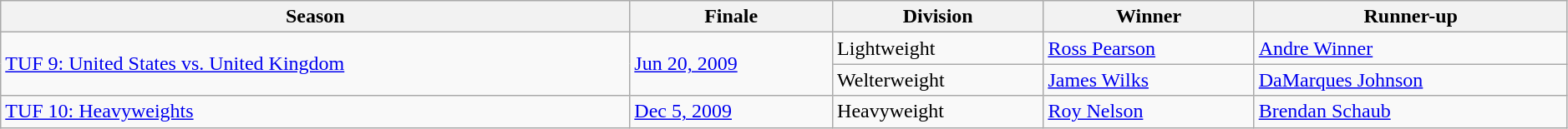<table class="wikitable" style="width:99%;">
<tr>
<th>Season</th>
<th>Finale</th>
<th>Division</th>
<th>Winner</th>
<th>Runner-up</th>
</tr>
<tr>
<td rowspan="2" style="text-align:left"><a href='#'>TUF 9: United States vs. United Kingdom</a></td>
<td rowspan="2"><a href='#'>Jun 20, 2009</a></td>
<td>Lightweight</td>
<td><a href='#'>Ross Pearson</a></td>
<td><a href='#'>Andre Winner</a></td>
</tr>
<tr>
<td>Welterweight</td>
<td><a href='#'>James Wilks</a></td>
<td><a href='#'>DaMarques Johnson</a></td>
</tr>
<tr>
<td style="text-align:left"><a href='#'>TUF 10: Heavyweights</a></td>
<td><a href='#'>Dec 5, 2009</a></td>
<td>Heavyweight</td>
<td><a href='#'>Roy Nelson</a></td>
<td><a href='#'>Brendan Schaub</a></td>
</tr>
</table>
